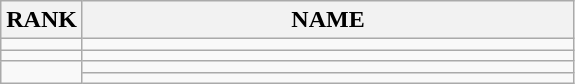<table class="wikitable">
<tr>
<th>RANK</th>
<th style="width: 20em">NAME</th>
</tr>
<tr>
<td align="center"></td>
<td></td>
</tr>
<tr>
<td align="center"></td>
<td></td>
</tr>
<tr>
<td rowspan=2 align="center"></td>
<td></td>
</tr>
<tr>
<td></td>
</tr>
</table>
